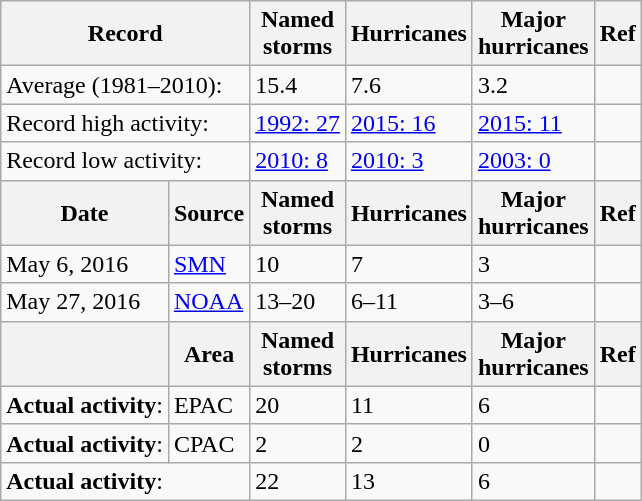<table class="wikitable" style="float:right">
<tr>
<th colspan=2>Record</th>
<th>Named<br>storms</th>
<th>Hurricanes</th>
<th>Major<br>hurricanes</th>
<th>Ref</th>
</tr>
<tr>
<td colspan=2>Average (1981–2010):</td>
<td>15.4</td>
<td>7.6</td>
<td>3.2</td>
<td></td>
</tr>
<tr>
<td colspan=2>Record high activity:</td>
<td><a href='#'>1992: 27</a></td>
<td><a href='#'>2015: 16</a></td>
<td><a href='#'>2015: 11</a></td>
<td></td>
</tr>
<tr>
<td colspan=2>Record low activity:</td>
<td><a href='#'>2010: 8</a></td>
<td><a href='#'>2010: 3</a></td>
<td><a href='#'>2003: 0</a></td>
<td></td>
</tr>
<tr>
<th>Date</th>
<th>Source</th>
<th>Named<br>storms</th>
<th>Hurricanes</th>
<th>Major<br>hurricanes</th>
<th>Ref</th>
</tr>
<tr>
<td>May 6, 2016</td>
<td><a href='#'>SMN</a></td>
<td>10</td>
<td>7</td>
<td>3</td>
<td></td>
</tr>
<tr>
<td>May 27, 2016</td>
<td><a href='#'>NOAA</a></td>
<td>13–20</td>
<td>6–11</td>
<td>3–6</td>
<td></td>
</tr>
<tr>
<th></th>
<th>Area</th>
<th>Named<br>storms</th>
<th>Hurricanes</th>
<th>Major<br>hurricanes</th>
<th>Ref</th>
</tr>
<tr>
<td><strong>Actual activity</strong>:</td>
<td>EPAC</td>
<td>20</td>
<td>11</td>
<td>6</td>
<td></td>
</tr>
<tr>
<td><strong>Actual activity</strong>:</td>
<td>CPAC</td>
<td>2</td>
<td>2</td>
<td>0</td>
<td></td>
</tr>
<tr>
<td colspan="2"><strong>Actual activity</strong>:</td>
<td>22</td>
<td>13</td>
<td>6</td>
<td></td>
</tr>
</table>
